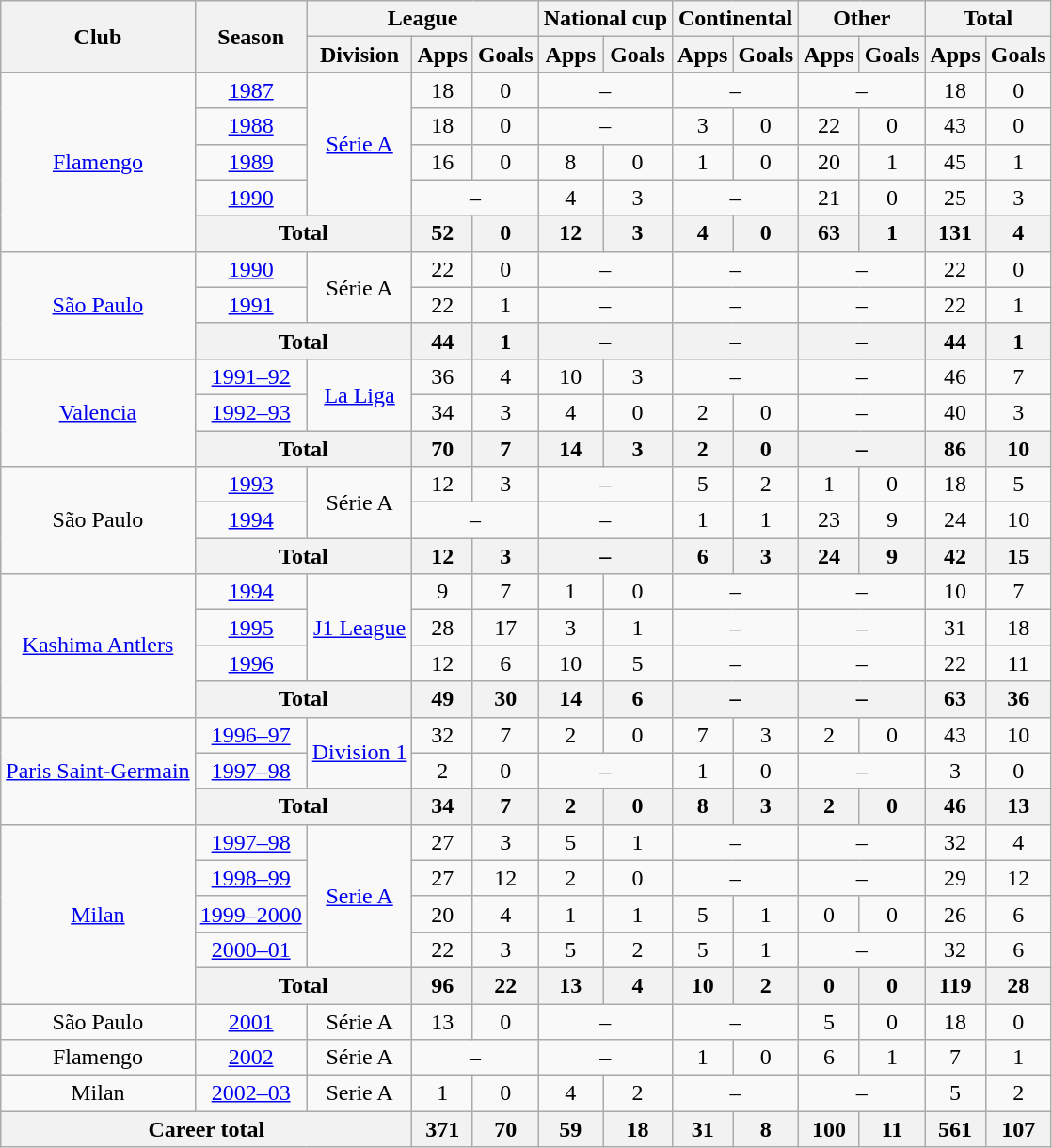<table class="wikitable" style="text-align: center;">
<tr>
<th rowspan="2">Club</th>
<th rowspan="2">Season</th>
<th colspan="3">League</th>
<th colspan="2">National cup</th>
<th colspan="2">Continental</th>
<th colspan="2">Other</th>
<th colspan="2">Total</th>
</tr>
<tr>
<th>Division</th>
<th>Apps</th>
<th>Goals</th>
<th>Apps</th>
<th>Goals</th>
<th>Apps</th>
<th>Goals</th>
<th>Apps</th>
<th>Goals</th>
<th>Apps</th>
<th>Goals</th>
</tr>
<tr>
<td rowspan="5"><a href='#'>Flamengo</a></td>
<td><a href='#'>1987</a></td>
<td rowspan="4"><a href='#'>Série A</a></td>
<td>18</td>
<td>0</td>
<td colspan="2">–</td>
<td colspan="2">–</td>
<td colspan="2">–</td>
<td>18</td>
<td>0</td>
</tr>
<tr>
<td><a href='#'>1988</a></td>
<td>18</td>
<td>0</td>
<td colspan="2">–</td>
<td>3</td>
<td>0</td>
<td>22</td>
<td>0</td>
<td>43</td>
<td>0</td>
</tr>
<tr>
<td><a href='#'>1989</a></td>
<td>16</td>
<td>0</td>
<td>8</td>
<td>0</td>
<td>1</td>
<td>0</td>
<td>20</td>
<td>1</td>
<td>45</td>
<td>1</td>
</tr>
<tr>
<td><a href='#'>1990</a></td>
<td colspan="2">–</td>
<td>4</td>
<td>3</td>
<td colspan="2">–</td>
<td>21</td>
<td>0</td>
<td>25</td>
<td>3</td>
</tr>
<tr>
<th colspan="2">Total</th>
<th>52</th>
<th>0</th>
<th>12</th>
<th>3</th>
<th>4</th>
<th>0</th>
<th>63</th>
<th>1</th>
<th>131</th>
<th>4</th>
</tr>
<tr>
<td rowspan="3"><a href='#'>São Paulo</a></td>
<td><a href='#'>1990</a></td>
<td rowspan="2">Série A</td>
<td>22</td>
<td>0</td>
<td colspan="2">–</td>
<td colspan="2">–</td>
<td colspan="2">–</td>
<td>22</td>
<td>0</td>
</tr>
<tr>
<td><a href='#'>1991</a></td>
<td>22</td>
<td>1</td>
<td colspan="2">–</td>
<td colspan="2">–</td>
<td colspan="2">–</td>
<td>22</td>
<td>1</td>
</tr>
<tr>
<th colspan="2">Total</th>
<th>44</th>
<th>1</th>
<th colspan="2">–</th>
<th colspan="2">–</th>
<th colspan="2">–</th>
<th>44</th>
<th>1</th>
</tr>
<tr>
<td rowspan="3"><a href='#'>Valencia</a></td>
<td><a href='#'>1991–92</a></td>
<td rowspan="2"><a href='#'>La Liga</a></td>
<td>36</td>
<td>4</td>
<td>10</td>
<td>3</td>
<td colspan="2">–</td>
<td colspan="2">–</td>
<td>46</td>
<td>7</td>
</tr>
<tr>
<td><a href='#'>1992–93</a></td>
<td>34</td>
<td>3</td>
<td>4</td>
<td>0</td>
<td>2</td>
<td>0</td>
<td colspan="2">–</td>
<td>40</td>
<td>3</td>
</tr>
<tr>
<th colspan="2">Total</th>
<th>70</th>
<th>7</th>
<th>14</th>
<th>3</th>
<th>2</th>
<th>0</th>
<th colspan="2">–</th>
<th>86</th>
<th>10</th>
</tr>
<tr>
<td rowspan="3">São Paulo</td>
<td><a href='#'>1993</a></td>
<td rowspan="2">Série A</td>
<td>12</td>
<td>3</td>
<td colspan="2">–</td>
<td>5</td>
<td>2</td>
<td>1</td>
<td>0</td>
<td>18</td>
<td>5</td>
</tr>
<tr>
<td><a href='#'>1994</a></td>
<td colspan="2">–</td>
<td colspan="2">–</td>
<td>1</td>
<td>1</td>
<td>23</td>
<td>9</td>
<td>24</td>
<td>10</td>
</tr>
<tr>
<th colspan="2">Total</th>
<th>12</th>
<th>3</th>
<th colspan="2">–</th>
<th>6</th>
<th>3</th>
<th>24</th>
<th>9</th>
<th>42</th>
<th>15</th>
</tr>
<tr>
<td rowspan="4"><a href='#'>Kashima Antlers</a></td>
<td><a href='#'>1994</a></td>
<td rowspan="3"><a href='#'>J1 League</a></td>
<td>9</td>
<td>7</td>
<td>1</td>
<td>0</td>
<td colspan="2">–</td>
<td colspan="2">–</td>
<td>10</td>
<td>7</td>
</tr>
<tr>
<td><a href='#'>1995</a></td>
<td>28</td>
<td>17</td>
<td>3</td>
<td>1</td>
<td colspan="2">–</td>
<td colspan="2">–</td>
<td>31</td>
<td>18</td>
</tr>
<tr>
<td><a href='#'>1996</a></td>
<td>12</td>
<td>6</td>
<td>10</td>
<td>5</td>
<td colspan="2">–</td>
<td colspan="2">–</td>
<td>22</td>
<td>11</td>
</tr>
<tr>
<th colspan="2">Total</th>
<th>49</th>
<th>30</th>
<th>14</th>
<th>6</th>
<th colspan="2">–</th>
<th colspan="2">–</th>
<th>63</th>
<th>36</th>
</tr>
<tr>
<td rowspan="3"><a href='#'>Paris Saint-Germain</a></td>
<td><a href='#'>1996–97</a></td>
<td rowspan="2"><a href='#'>Division 1</a></td>
<td>32</td>
<td>7</td>
<td>2</td>
<td>0</td>
<td>7</td>
<td>3</td>
<td>2</td>
<td>0</td>
<td>43</td>
<td>10</td>
</tr>
<tr>
<td><a href='#'>1997–98</a></td>
<td>2</td>
<td>0</td>
<td colspan="2">–</td>
<td>1</td>
<td>0</td>
<td colspan="2">–</td>
<td>3</td>
<td>0</td>
</tr>
<tr>
<th colspan="2">Total</th>
<th>34</th>
<th>7</th>
<th>2</th>
<th>0</th>
<th>8</th>
<th>3</th>
<th>2</th>
<th>0</th>
<th>46</th>
<th>13</th>
</tr>
<tr>
<td rowspan="5"><a href='#'>Milan</a></td>
<td><a href='#'>1997–98</a></td>
<td rowspan="4"><a href='#'>Serie A</a></td>
<td>27</td>
<td>3</td>
<td>5</td>
<td>1</td>
<td colspan="2">–</td>
<td colspan="2">–</td>
<td>32</td>
<td>4</td>
</tr>
<tr>
<td><a href='#'>1998–99</a></td>
<td>27</td>
<td>12</td>
<td>2</td>
<td>0</td>
<td colspan="2">–</td>
<td colspan="2">–</td>
<td>29</td>
<td>12</td>
</tr>
<tr>
<td><a href='#'>1999–2000</a></td>
<td>20</td>
<td>4</td>
<td>1</td>
<td>1</td>
<td>5</td>
<td>1</td>
<td>0</td>
<td>0</td>
<td>26</td>
<td>6</td>
</tr>
<tr>
<td><a href='#'>2000–01</a></td>
<td>22</td>
<td>3</td>
<td>5</td>
<td>2</td>
<td>5</td>
<td>1</td>
<td colspan="2">–</td>
<td>32</td>
<td>6</td>
</tr>
<tr>
<th colspan="2">Total</th>
<th>96</th>
<th>22</th>
<th>13</th>
<th>4</th>
<th>10</th>
<th>2</th>
<th>0</th>
<th>0</th>
<th>119</th>
<th>28</th>
</tr>
<tr>
<td>São Paulo</td>
<td><a href='#'>2001</a></td>
<td>Série A</td>
<td>13</td>
<td>0</td>
<td colspan="2">–</td>
<td colspan="2">–</td>
<td>5</td>
<td>0</td>
<td>18</td>
<td>0</td>
</tr>
<tr>
<td>Flamengo</td>
<td><a href='#'>2002</a></td>
<td>Série A</td>
<td colspan="2">–</td>
<td colspan="2">–</td>
<td>1</td>
<td>0</td>
<td>6</td>
<td>1</td>
<td>7</td>
<td>1</td>
</tr>
<tr>
<td>Milan</td>
<td><a href='#'>2002–03</a></td>
<td>Serie A</td>
<td>1</td>
<td>0</td>
<td>4</td>
<td>2</td>
<td colspan="2">–</td>
<td colspan="2">–</td>
<td>5</td>
<td>2</td>
</tr>
<tr>
<th colspan="3">Career total</th>
<th>371</th>
<th>70</th>
<th>59</th>
<th>18</th>
<th>31</th>
<th>8</th>
<th>100</th>
<th>11</th>
<th>561</th>
<th>107</th>
</tr>
</table>
